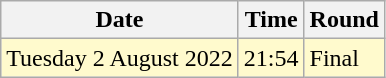<table class="wikitable">
<tr>
<th>Date</th>
<th>Time</th>
<th>Round</th>
</tr>
<tr>
<td style=background:lemonchiffon>Tuesday 2 August 2022</td>
<td style=background:lemonchiffon>21:54</td>
<td style=background:lemonchiffon>Final</td>
</tr>
</table>
